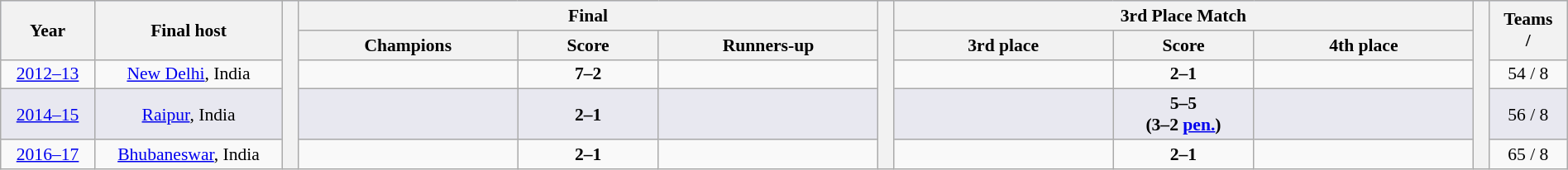<table class="wikitable" style="font-size:90%; width: 100%; text-align: center;">
<tr bgcolor=#c1d8ff>
<th rowspan=2 width=6%>Year</th>
<th rowspan=2 width=12%>Final host</th>
<th width=1% rowspan=5 bgcolor=ffffff></th>
<th colspan=3>Final</th>
<th width=1% rowspan=5 bgcolor=ffffff></th>
<th colspan=3>3rd Place Match</th>
<th width=1% rowspan=5 bgcolor=#ffffff></th>
<th rowspan=2 width=5%>Teams<br> / </th>
</tr>
<tr bgcolor=#efefef>
<th width=14%>Champions</th>
<th width=9%>Score</th>
<th width=14%>Runners-up</th>
<th width=14%>3rd place</th>
<th width=9%>Score</th>
<th width=14%>4th place</th>
</tr>
<tr>
<td><a href='#'>2012–13</a></td>
<td><a href='#'>New Delhi</a>, India</td>
<td><strong></strong></td>
<td><strong>7–2</strong></td>
<td></td>
<td></td>
<td><strong>2–1</strong></td>
<td></td>
<td>54 / 8</td>
</tr>
<tr bgcolor=#E8E8F0>
<td><a href='#'>2014–15</a></td>
<td><a href='#'>Raipur</a>, India</td>
<td><strong></strong></td>
<td><strong>2–1</strong></td>
<td></td>
<td></td>
<td><strong>5–5</strong><br><strong>(3–2 <a href='#'>pen.</a>)</strong></td>
<td></td>
<td>56 / 8</td>
</tr>
<tr>
<td><a href='#'>2016–17</a></td>
<td><a href='#'>Bhubaneswar</a>, India</td>
<td></td>
<td><strong>2–1</strong></td>
<td></td>
<td></td>
<td><strong>2–1</strong></td>
<td></td>
<td>65 / 8</td>
</tr>
</table>
